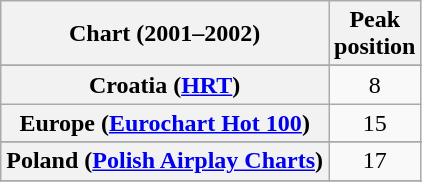<table class="wikitable sortable plainrowheaders" style="text-align:center">
<tr>
<th>Chart (2001–2002)</th>
<th>Peak<br>position</th>
</tr>
<tr>
</tr>
<tr>
</tr>
<tr>
<th scope="row">Croatia (<a href='#'>HRT</a>)</th>
<td>8</td>
</tr>
<tr>
<th scope="row">Europe (<a href='#'>Eurochart Hot 100</a>)</th>
<td>15</td>
</tr>
<tr>
</tr>
<tr>
</tr>
<tr>
</tr>
<tr>
<th scope="row">Poland (<a href='#'>Polish Airplay Charts</a>)</th>
<td>17</td>
</tr>
<tr>
</tr>
<tr>
</tr>
</table>
